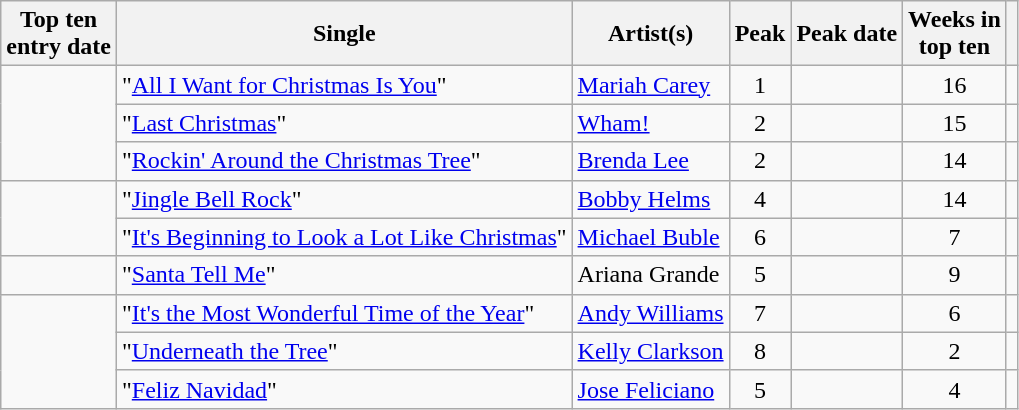<table class="wikitable sortable">
<tr>
<th>Top ten<br>entry date</th>
<th>Single</th>
<th>Artist(s)</th>
<th data-sort-type="number">Peak</th>
<th>Peak date</th>
<th data-sort-type="number">Weeks in<br>top ten</th>
<th></th>
</tr>
<tr>
<td rowspan=3></td>
<td>"<a href='#'>All I Want for Christmas Is You</a>"</td>
<td><a href='#'>Mariah Carey</a></td>
<td style="text-align:center;">1</td>
<td></td>
<td style="text-align:center;">16</td>
<td style="text-align:center;"> </td>
</tr>
<tr>
<td>"<a href='#'>Last Christmas</a>"</td>
<td><a href='#'>Wham!</a></td>
<td style="text-align:center;">2</td>
<td></td>
<td style="text-align:center;">15</td>
<td style="text-align:center;"> </td>
</tr>
<tr>
<td>"<a href='#'>Rockin' Around the Christmas Tree</a>"</td>
<td><a href='#'>Brenda Lee</a></td>
<td style="text-align:center;">2</td>
<td></td>
<td style="text-align:center;">14</td>
<td style="text-align:center;"> </td>
</tr>
<tr>
<td rowspan=2></td>
<td>"<a href='#'>Jingle Bell Rock</a>"</td>
<td><a href='#'>Bobby Helms</a></td>
<td style="text-align:center;">4</td>
<td></td>
<td style="text-align:center;">14</td>
<td style="text-align:center;"> </td>
</tr>
<tr>
<td>"<a href='#'>It's Beginning to Look a Lot Like Christmas</a>"</td>
<td><a href='#'>Michael Buble</a></td>
<td style="text-align:center;">6</td>
<td></td>
<td style="text-align:center;">7</td>
<td style="text-align:center;"> </td>
</tr>
<tr>
<td></td>
<td>"<a href='#'>Santa Tell Me</a>"</td>
<td>Ariana Grande</td>
<td style="text-align:center;">5</td>
<td></td>
<td style="text-align:center;">9</td>
<td style="text-align:center;"> </td>
</tr>
<tr>
<td rowspan=3></td>
<td>"<a href='#'>It's the Most Wonderful Time of the Year</a>"</td>
<td><a href='#'>Andy Williams</a></td>
<td style="text-align:center;">7</td>
<td></td>
<td style="text-align:center;">6</td>
<td style="text-align:center;"></td>
</tr>
<tr>
<td>"<a href='#'>Underneath the Tree</a>"</td>
<td><a href='#'>Kelly Clarkson</a></td>
<td style="text-align:center;">8</td>
<td></td>
<td style="text-align:center;">2</td>
<td style="text-align:center;"></td>
</tr>
<tr>
<td>"<a href='#'>Feliz Navidad</a>"</td>
<td><a href='#'>Jose Feliciano</a></td>
<td style="text-align:center;">5</td>
<td></td>
<td style="text-align:center;">4</td>
<td style="text-align:center;"> </td>
</tr>
</table>
